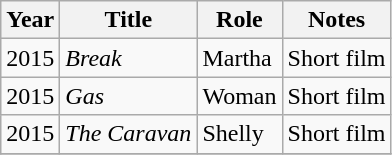<table class="wikitable sortable">
<tr>
<th>Year</th>
<th>Title</th>
<th>Role</th>
<th class="unsortable">Notes</th>
</tr>
<tr>
<td>2015</td>
<td><em>Break</em></td>
<td>Martha</td>
<td>Short film</td>
</tr>
<tr>
<td>2015</td>
<td><em>Gas</em></td>
<td>Woman</td>
<td>Short film</td>
</tr>
<tr>
<td>2015</td>
<td><em>The Caravan</em></td>
<td>Shelly</td>
<td>Short film</td>
</tr>
<tr>
</tr>
</table>
